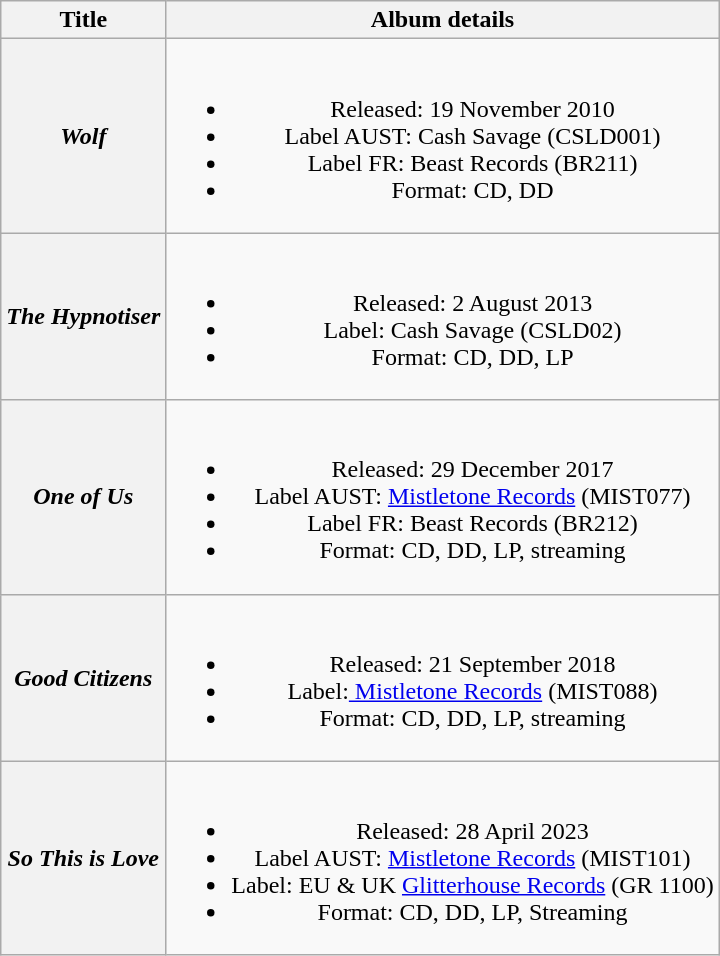<table class="wikitable plainrowheaders" style="text-align:center;">
<tr>
<th>Title</th>
<th>Album details</th>
</tr>
<tr>
<th scope="row"><em>Wolf</em></th>
<td><br><ul><li>Released: 19 November 2010</li><li>Label AUST: Cash Savage (CSLD001)</li><li>Label FR: Beast Records (BR211)</li><li>Format: CD, DD</li></ul></td>
</tr>
<tr>
<th scope="row"><em>The Hypnotiser</em></th>
<td><br><ul><li>Released: 2 August 2013</li><li>Label: Cash Savage (CSLD02)</li><li>Format: CD, DD, LP</li></ul></td>
</tr>
<tr>
<th scope="row"><em>One of Us</em></th>
<td><br><ul><li>Released: 29 December 2017</li><li>Label AUST: <a href='#'>Mistletone Records</a> (MIST077)</li><li>Label FR: Beast Records (BR212)</li><li>Format: CD, DD, LP, streaming</li></ul></td>
</tr>
<tr>
<th scope="row"><em>Good Citizens</em></th>
<td><br><ul><li>Released: 21 September 2018</li><li>Label:<a href='#'> Mistletone Records</a>  (MIST088)</li><li>Format: CD, DD, LP, streaming</li></ul></td>
</tr>
<tr>
<th scope="row"><em>So This is Love</em></th>
<td><br><ul><li>Released: 28 April 2023</li><li>Label AUST: <a href='#'> Mistletone Records</a> (MIST101)</li><li>Label: EU & UK <a href='#'>Glitterhouse Records</a> (GR 1100)</li><li>Format: CD, DD, LP, Streaming</li></ul></td>
</tr>
</table>
